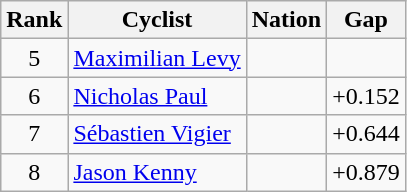<table class="wikitable sortable" style="text-align:center;">
<tr>
<th>Rank</th>
<th>Cyclist</th>
<th>Nation</th>
<th>Gap</th>
</tr>
<tr>
<td>5</td>
<td align=left><a href='#'>Maximilian Levy</a></td>
<td align=left></td>
<td></td>
</tr>
<tr>
<td>6</td>
<td align=left><a href='#'>Nicholas Paul</a></td>
<td align=left></td>
<td>+0.152</td>
</tr>
<tr>
<td>7</td>
<td align=left><a href='#'>Sébastien Vigier</a></td>
<td align=left></td>
<td>+0.644</td>
</tr>
<tr>
<td>8</td>
<td align=left><a href='#'>Jason Kenny</a></td>
<td align=left></td>
<td>+0.879</td>
</tr>
</table>
